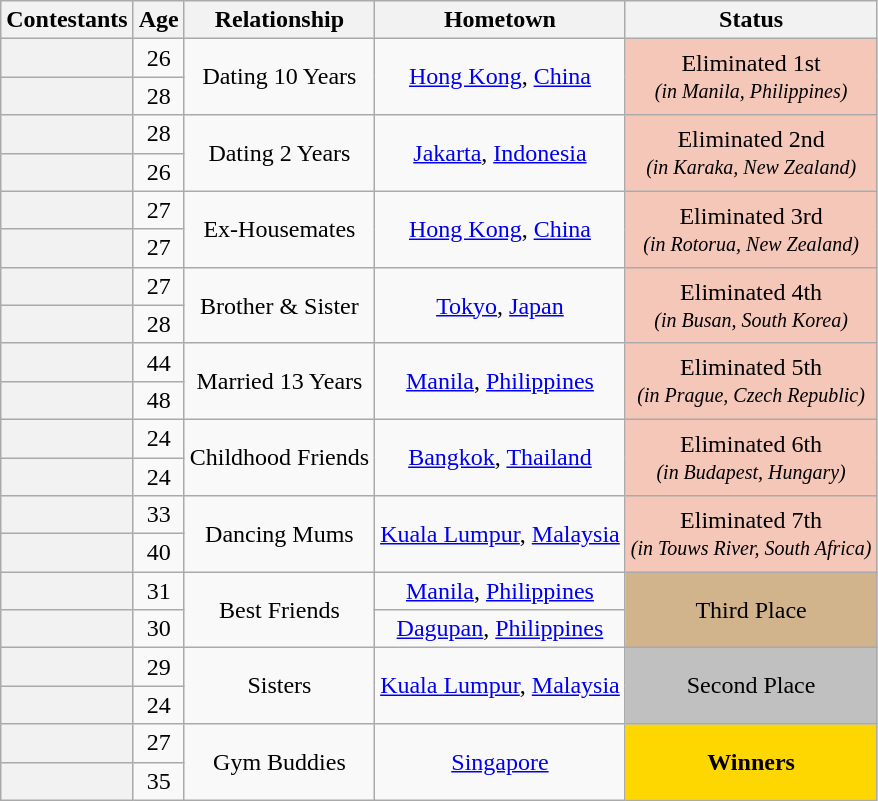<table class="wikitable sortable" style="text-align:center;">
<tr>
<th scope="col">Contestants</th>
<th scope="col">Age</th>
<th class="unsortable" scope="col">Relationship</th>
<th scope="col" class="unsortable">Hometown</th>
<th scope="col">Status</th>
</tr>
<tr>
<th scope="row"></th>
<td>26</td>
<td rowspan="2">Dating 10 Years</td>
<td rowspan="2"><a href='#'>Hong Kong</a>, <a href='#'>China</a></td>
<td rowspan="2" bgcolor="f4c7b8">Eliminated 1st<br><small><em>(in Manila, Philippines)</em></small></td>
</tr>
<tr>
<th scope="row"></th>
<td>28</td>
</tr>
<tr>
<th scope="row"></th>
<td>28</td>
<td rowspan="2">Dating 2 Years</td>
<td rowspan="2"><a href='#'>Jakarta</a>, <a href='#'>Indonesia</a></td>
<td rowspan="2" bgcolor="f4c7b8">Eliminated 2nd<br><small><em>(in Karaka, New Zealand)</em></small></td>
</tr>
<tr>
<th scope="row"></th>
<td>26</td>
</tr>
<tr>
<th scope="row"></th>
<td>27</td>
<td rowspan="2">Ex-Housemates</td>
<td rowspan="2"><a href='#'>Hong Kong</a>, <a href='#'>China</a></td>
<td rowspan="2" bgcolor="f4c7b8">Eliminated 3rd<br><small><em>(in Rotorua, New Zealand)</em></small></td>
</tr>
<tr>
<th scope="row"></th>
<td>27</td>
</tr>
<tr>
<th scope="row"></th>
<td>27</td>
<td rowspan="2">Brother & Sister</td>
<td rowspan="2"><a href='#'>Tokyo</a>, <a href='#'>Japan</a></td>
<td rowspan="2" bgcolor="f4c7b8">Eliminated 4th<br><small><em>(in Busan, South Korea)</em></small></td>
</tr>
<tr>
<th scope="row"></th>
<td>28</td>
</tr>
<tr>
<th scope="row"></th>
<td>44</td>
<td rowspan="2">Married 13 Years</td>
<td rowspan="2"><a href='#'>Manila</a>, <a href='#'>Philippines</a></td>
<td rowspan="2" bgcolor="f4c7b8">Eliminated 5th<br><small><em>(in Prague, Czech Republic)</em></small></td>
</tr>
<tr>
<th scope="row"></th>
<td>48</td>
</tr>
<tr>
<th scope="row"></th>
<td>24</td>
<td rowspan="2">Childhood Friends</td>
<td rowspan="2"><a href='#'>Bangkok</a>, <a href='#'>Thailand</a></td>
<td rowspan="2" bgcolor="f4c7b8">Eliminated 6th<br><small><em>(in Budapest, Hungary)</em></small></td>
</tr>
<tr>
<th scope="row"></th>
<td>24</td>
</tr>
<tr>
<th scope="row"></th>
<td>33</td>
<td rowspan="2">Dancing Mums</td>
<td rowspan="2"><a href='#'>Kuala Lumpur</a>, <a href='#'>Malaysia</a></td>
<td rowspan="2" bgcolor="f4c7b8">Eliminated 7th<br><small><em>(in Touws River, South Africa)</em></small></td>
</tr>
<tr>
<th scope="row"></th>
<td>40</td>
</tr>
<tr>
<th scope="row"></th>
<td>31</td>
<td rowspan="2">Best Friends</td>
<td><a href='#'>Manila</a>, <a href='#'>Philippines</a></td>
<td rowspan="2" bgcolor="tan">Third Place</td>
</tr>
<tr>
<th scope="row"></th>
<td>30</td>
<td><a href='#'>Dagupan</a>, <a href='#'>Philippines</a></td>
</tr>
<tr>
<th scope="row"></th>
<td>29</td>
<td rowspan="2">Sisters</td>
<td rowspan="2"><a href='#'>Kuala Lumpur</a>, <a href='#'>Malaysia</a></td>
<td rowspan="2" bgcolor="silver">Second Place</td>
</tr>
<tr>
<th scope="row"></th>
<td>24</td>
</tr>
<tr>
<th scope="row"></th>
<td>27</td>
<td rowspan="2">Gym Buddies</td>
<td rowspan="2"><a href='#'>Singapore</a></td>
<td rowspan="2" bgcolor="gold"><strong>Winners</strong></td>
</tr>
<tr>
<th scope="row"></th>
<td>35</td>
</tr>
</table>
